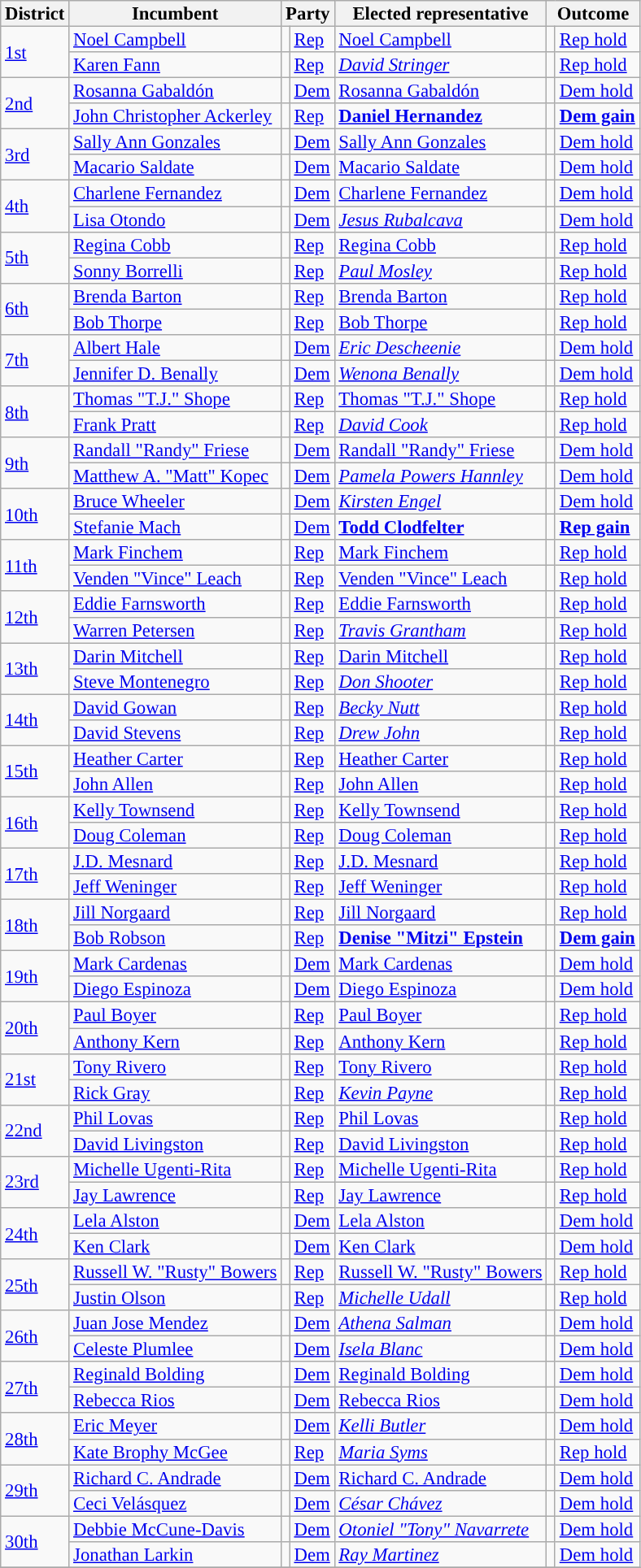<table class="sortable wikitable" style="font-size:95%;line-height:14px;">
<tr>
<th>District</th>
<th>Incumbent</th>
<th colspan="2">Party</th>
<th>Elected representative</th>
<th colspan="2">Outcome</th>
</tr>
<tr>
<td rowspan="2"><a href='#'>1st</a></td>
<td><a href='#'>Noel Campbell</a></td>
<td style="background:"></td>
<td><a href='#'>Rep</a></td>
<td><a href='#'>Noel Campbell</a></td>
<td style="background:"></td>
<td><a href='#'>Rep hold</a></td>
</tr>
<tr>
<td><a href='#'>Karen Fann</a></td>
<td style="background:"></td>
<td><a href='#'>Rep</a></td>
<td><em><a href='#'>David Stringer</a></em></td>
<td style="background:"></td>
<td><a href='#'>Rep hold</a></td>
</tr>
<tr>
<td rowspan="2"><a href='#'>2nd</a></td>
<td><a href='#'>Rosanna Gabaldón</a></td>
<td style="background:"></td>
<td><a href='#'>Dem</a></td>
<td><a href='#'>Rosanna Gabaldón</a></td>
<td style="background:"></td>
<td><a href='#'>Dem hold</a></td>
</tr>
<tr>
<td><a href='#'>John Christopher Ackerley</a></td>
<td style="background:"></td>
<td><a href='#'>Rep</a></td>
<td><strong><a href='#'>Daniel Hernandez</a></strong></td>
<td style="background:"></td>
<td><strong><a href='#'>Dem gain</a></strong></td>
</tr>
<tr>
<td rowspan="2"><a href='#'>3rd</a></td>
<td><a href='#'>Sally Ann Gonzales</a></td>
<td style="background:"></td>
<td><a href='#'>Dem</a></td>
<td><a href='#'>Sally Ann Gonzales</a></td>
<td style="background:"></td>
<td><a href='#'>Dem hold</a></td>
</tr>
<tr>
<td><a href='#'>Macario Saldate</a></td>
<td style="background:"></td>
<td><a href='#'>Dem</a></td>
<td><a href='#'>Macario Saldate</a></td>
<td style="background:"></td>
<td><a href='#'>Dem hold</a></td>
</tr>
<tr>
<td rowspan="2"><a href='#'>4th</a></td>
<td><a href='#'>Charlene Fernandez</a></td>
<td style="background:"></td>
<td><a href='#'>Dem</a></td>
<td><a href='#'>Charlene Fernandez</a></td>
<td style="background:"></td>
<td><a href='#'>Dem hold</a></td>
</tr>
<tr>
<td><a href='#'>Lisa Otondo</a></td>
<td style="background:"></td>
<td><a href='#'>Dem</a></td>
<td><em><a href='#'>Jesus Rubalcava</a></em></td>
<td style="background:"></td>
<td><a href='#'>Dem hold</a></td>
</tr>
<tr>
<td rowspan="2"><a href='#'>5th</a></td>
<td><a href='#'>Regina Cobb</a></td>
<td style="background:"></td>
<td><a href='#'>Rep</a></td>
<td><a href='#'>Regina Cobb</a></td>
<td style="background:"></td>
<td><a href='#'>Rep hold</a></td>
</tr>
<tr>
<td><a href='#'>Sonny Borrelli</a></td>
<td style="background:"></td>
<td><a href='#'>Rep</a></td>
<td><em><a href='#'>Paul Mosley</a></em></td>
<td style="background:"></td>
<td><a href='#'>Rep hold</a></td>
</tr>
<tr>
<td rowspan="2"><a href='#'>6th</a></td>
<td><a href='#'>Brenda Barton</a></td>
<td style="background:"></td>
<td><a href='#'>Rep</a></td>
<td><a href='#'>Brenda Barton</a></td>
<td style="background:"></td>
<td><a href='#'>Rep hold</a></td>
</tr>
<tr>
<td><a href='#'>Bob Thorpe</a></td>
<td style="background:"></td>
<td><a href='#'>Rep</a></td>
<td><a href='#'>Bob Thorpe</a></td>
<td style="background:"></td>
<td><a href='#'>Rep hold</a></td>
</tr>
<tr>
<td rowspan="2"><a href='#'>7th</a></td>
<td><a href='#'>Albert Hale</a></td>
<td style="background:"></td>
<td><a href='#'>Dem</a></td>
<td><em><a href='#'>Eric Descheenie</a></em></td>
<td style="background:"></td>
<td><a href='#'>Dem hold</a></td>
</tr>
<tr>
<td><a href='#'>Jennifer D. Benally</a></td>
<td style="background:"></td>
<td><a href='#'>Dem</a></td>
<td><em><a href='#'>Wenona Benally</a></em></td>
<td style="background:"></td>
<td><a href='#'>Dem hold</a></td>
</tr>
<tr>
<td rowspan="2"><a href='#'>8th</a></td>
<td><a href='#'>Thomas "T.J." Shope</a></td>
<td style="background:"></td>
<td><a href='#'>Rep</a></td>
<td><a href='#'>Thomas "T.J." Shope</a></td>
<td style="background:"></td>
<td><a href='#'>Rep hold</a></td>
</tr>
<tr>
<td><a href='#'>Frank Pratt</a></td>
<td style="background:"></td>
<td><a href='#'>Rep</a></td>
<td><em><a href='#'>David Cook</a></em></td>
<td style="background:"></td>
<td><a href='#'>Rep hold</a></td>
</tr>
<tr>
<td rowspan="2"><a href='#'>9th</a></td>
<td><a href='#'>Randall "Randy" Friese</a></td>
<td style="background:"></td>
<td><a href='#'>Dem</a></td>
<td><a href='#'>Randall "Randy" Friese</a></td>
<td style="background:"></td>
<td><a href='#'>Dem hold</a></td>
</tr>
<tr>
<td><a href='#'>Matthew A. "Matt" Kopec</a></td>
<td style="background:"></td>
<td><a href='#'>Dem</a></td>
<td><em><a href='#'>Pamela Powers Hannley</a></em></td>
<td style="background:"></td>
<td><a href='#'>Dem hold</a></td>
</tr>
<tr>
<td rowspan="2"><a href='#'>10th</a></td>
<td><a href='#'>Bruce Wheeler</a></td>
<td style="background:"></td>
<td><a href='#'>Dem</a></td>
<td><em><a href='#'>Kirsten Engel</a></em></td>
<td style="background:"></td>
<td><a href='#'>Dem hold</a></td>
</tr>
<tr>
<td><a href='#'>Stefanie Mach</a></td>
<td style="background:"></td>
<td><a href='#'>Dem</a></td>
<td><strong><a href='#'>Todd Clodfelter</a></strong></td>
<td style="background:"></td>
<td><strong><a href='#'>Rep gain</a></strong></td>
</tr>
<tr>
<td rowspan="2"><a href='#'>11th</a></td>
<td><a href='#'>Mark Finchem</a></td>
<td style="background:"></td>
<td><a href='#'>Rep</a></td>
<td><a href='#'>Mark Finchem</a></td>
<td style="background:"></td>
<td><a href='#'>Rep hold</a></td>
</tr>
<tr>
<td><a href='#'>Venden "Vince" Leach</a></td>
<td style="background:"></td>
<td><a href='#'>Rep</a></td>
<td><a href='#'>Venden "Vince" Leach</a></td>
<td style="background:"></td>
<td><a href='#'>Rep hold</a></td>
</tr>
<tr>
<td rowspan="2"><a href='#'>12th</a></td>
<td><a href='#'>Eddie Farnsworth</a></td>
<td style="background:"></td>
<td><a href='#'>Rep</a></td>
<td><a href='#'>Eddie Farnsworth</a></td>
<td style="background:"></td>
<td><a href='#'>Rep hold</a></td>
</tr>
<tr>
<td><a href='#'>Warren Petersen</a></td>
<td style="background:"></td>
<td><a href='#'>Rep</a></td>
<td><em><a href='#'>Travis Grantham</a></em></td>
<td style="background:"></td>
<td><a href='#'>Rep hold</a></td>
</tr>
<tr>
<td rowspan="2"><a href='#'>13th</a></td>
<td><a href='#'>Darin Mitchell</a></td>
<td style="background:"></td>
<td><a href='#'>Rep</a></td>
<td><a href='#'>Darin Mitchell</a></td>
<td style="background:"></td>
<td><a href='#'>Rep hold</a></td>
</tr>
<tr>
<td><a href='#'>Steve Montenegro</a></td>
<td style="background:"></td>
<td><a href='#'>Rep</a></td>
<td><em><a href='#'>Don Shooter</a></em></td>
<td style="background:"></td>
<td><a href='#'>Rep hold</a></td>
</tr>
<tr>
<td rowspan="2"><a href='#'>14th</a></td>
<td><a href='#'>David Gowan</a></td>
<td style="background:"></td>
<td><a href='#'>Rep</a></td>
<td><em><a href='#'>Becky Nutt</a></em></td>
<td style="background:"></td>
<td><a href='#'>Rep hold</a></td>
</tr>
<tr>
<td><a href='#'>David Stevens</a></td>
<td style="background:"></td>
<td><a href='#'>Rep</a></td>
<td><em><a href='#'>Drew John</a></em></td>
<td style="background:"></td>
<td><a href='#'>Rep hold</a></td>
</tr>
<tr>
<td rowspan="2"><a href='#'>15th</a></td>
<td><a href='#'>Heather Carter</a></td>
<td style="background:"></td>
<td><a href='#'>Rep</a></td>
<td><a href='#'>Heather Carter</a></td>
<td style="background:"></td>
<td><a href='#'>Rep hold</a></td>
</tr>
<tr>
<td><a href='#'>John Allen</a></td>
<td style="background:"></td>
<td><a href='#'>Rep</a></td>
<td><a href='#'>John Allen</a></td>
<td style="background:"></td>
<td><a href='#'>Rep hold</a></td>
</tr>
<tr>
<td rowspan="2"><a href='#'>16th</a></td>
<td><a href='#'>Kelly Townsend</a></td>
<td style="background:"></td>
<td><a href='#'>Rep</a></td>
<td><a href='#'>Kelly Townsend</a></td>
<td style="background:"></td>
<td><a href='#'>Rep hold</a></td>
</tr>
<tr>
<td><a href='#'>Doug Coleman</a></td>
<td style="background:"></td>
<td><a href='#'>Rep</a></td>
<td><a href='#'>Doug Coleman</a></td>
<td style="background:"></td>
<td><a href='#'>Rep hold</a></td>
</tr>
<tr>
<td rowspan="2"><a href='#'>17th</a></td>
<td><a href='#'>J.D. Mesnard</a></td>
<td style="background:"></td>
<td><a href='#'>Rep</a></td>
<td><a href='#'>J.D. Mesnard</a></td>
<td style="background:"></td>
<td><a href='#'>Rep hold</a></td>
</tr>
<tr>
<td><a href='#'>Jeff Weninger</a></td>
<td style="background:"></td>
<td><a href='#'>Rep</a></td>
<td><a href='#'>Jeff Weninger</a></td>
<td style="background:"></td>
<td><a href='#'>Rep hold</a></td>
</tr>
<tr>
<td rowspan="2"><a href='#'>18th</a></td>
<td><a href='#'>Jill Norgaard</a></td>
<td style="background:"></td>
<td><a href='#'>Rep</a></td>
<td><a href='#'>Jill Norgaard</a></td>
<td style="background:"></td>
<td><a href='#'>Rep hold</a></td>
</tr>
<tr>
<td><a href='#'>Bob Robson</a></td>
<td style="background:"></td>
<td><a href='#'>Rep</a></td>
<td><strong><a href='#'>Denise "Mitzi" Epstein</a></strong></td>
<td style="background:"></td>
<td><strong><a href='#'>Dem gain</a></strong></td>
</tr>
<tr>
<td rowspan="2"><a href='#'>19th</a></td>
<td><a href='#'>Mark Cardenas</a></td>
<td style="background:"></td>
<td><a href='#'>Dem</a></td>
<td><a href='#'>Mark Cardenas</a></td>
<td style="background:"></td>
<td><a href='#'>Dem hold</a></td>
</tr>
<tr>
<td><a href='#'>Diego Espinoza</a></td>
<td style="background:"></td>
<td><a href='#'>Dem</a></td>
<td><a href='#'>Diego Espinoza</a></td>
<td style="background:"></td>
<td><a href='#'>Dem hold</a></td>
</tr>
<tr>
<td rowspan="2"><a href='#'>20th</a></td>
<td><a href='#'>Paul Boyer</a></td>
<td style="background:"></td>
<td><a href='#'>Rep</a></td>
<td><a href='#'>Paul Boyer</a></td>
<td style="background:"></td>
<td><a href='#'>Rep hold</a></td>
</tr>
<tr>
<td><a href='#'>Anthony Kern</a></td>
<td style="background:"></td>
<td><a href='#'>Rep</a></td>
<td><a href='#'>Anthony Kern</a></td>
<td style="background:"></td>
<td><a href='#'>Rep hold</a></td>
</tr>
<tr>
<td rowspan="2"><a href='#'>21st</a></td>
<td><a href='#'>Tony Rivero</a></td>
<td style="background:"></td>
<td><a href='#'>Rep</a></td>
<td><a href='#'>Tony Rivero</a></td>
<td style="background:"></td>
<td><a href='#'>Rep hold</a></td>
</tr>
<tr>
<td><a href='#'>Rick Gray</a></td>
<td style="background:"></td>
<td><a href='#'>Rep</a></td>
<td><em><a href='#'>Kevin Payne</a></em></td>
<td style="background:"></td>
<td><a href='#'>Rep hold</a></td>
</tr>
<tr>
<td rowspan="2"><a href='#'>22nd</a></td>
<td><a href='#'>Phil Lovas</a></td>
<td style="background:"></td>
<td><a href='#'>Rep</a></td>
<td><a href='#'>Phil Lovas</a></td>
<td style="background:"></td>
<td><a href='#'>Rep hold</a></td>
</tr>
<tr>
<td><a href='#'>David Livingston</a></td>
<td style="background:"></td>
<td><a href='#'>Rep</a></td>
<td><a href='#'>David Livingston</a></td>
<td style="background:"></td>
<td><a href='#'>Rep hold</a></td>
</tr>
<tr>
<td rowspan="2"><a href='#'>23rd</a></td>
<td><a href='#'>Michelle Ugenti-Rita</a></td>
<td style="background:"></td>
<td><a href='#'>Rep</a></td>
<td><a href='#'>Michelle Ugenti-Rita</a></td>
<td style="background:"></td>
<td><a href='#'>Rep hold</a></td>
</tr>
<tr>
<td><a href='#'>Jay Lawrence</a></td>
<td style="background:"></td>
<td><a href='#'>Rep</a></td>
<td><a href='#'>Jay Lawrence</a></td>
<td style="background:"></td>
<td><a href='#'>Rep hold</a></td>
</tr>
<tr>
<td rowspan="2"><a href='#'>24th</a></td>
<td><a href='#'>Lela Alston</a></td>
<td style="background:"></td>
<td><a href='#'>Dem</a></td>
<td><a href='#'>Lela Alston</a></td>
<td style="background:"></td>
<td><a href='#'>Dem hold</a></td>
</tr>
<tr>
<td><a href='#'>Ken Clark</a></td>
<td style="background:"></td>
<td><a href='#'>Dem</a></td>
<td><a href='#'>Ken Clark</a></td>
<td style="background:"></td>
<td><a href='#'>Dem hold</a></td>
</tr>
<tr>
<td rowspan="2"><a href='#'>25th</a></td>
<td><a href='#'>Russell W. "Rusty" Bowers</a></td>
<td style="background:"></td>
<td><a href='#'>Rep</a></td>
<td><a href='#'>Russell W. "Rusty" Bowers</a></td>
<td style="background:"></td>
<td><a href='#'>Rep hold</a></td>
</tr>
<tr>
<td><a href='#'>Justin Olson</a></td>
<td style="background:"></td>
<td><a href='#'>Rep</a></td>
<td><em><a href='#'>Michelle Udall</a></em></td>
<td style="background:"></td>
<td><a href='#'>Rep hold</a></td>
</tr>
<tr>
<td rowspan="2"><a href='#'>26th</a></td>
<td><a href='#'>Juan Jose Mendez</a></td>
<td style="background:"></td>
<td><a href='#'>Dem</a></td>
<td><em><a href='#'>Athena Salman</a></em></td>
<td style="background:"></td>
<td><a href='#'>Dem hold</a></td>
</tr>
<tr>
<td><a href='#'>Celeste Plumlee</a></td>
<td style="background:"></td>
<td><a href='#'>Dem</a></td>
<td><em><a href='#'>Isela Blanc</a></em></td>
<td style="background:"></td>
<td><a href='#'>Dem hold</a></td>
</tr>
<tr>
<td rowspan="2"><a href='#'>27th</a></td>
<td><a href='#'>Reginald Bolding</a></td>
<td style="background:"></td>
<td><a href='#'>Dem</a></td>
<td><a href='#'>Reginald Bolding</a></td>
<td style="background:"></td>
<td><a href='#'>Dem hold</a></td>
</tr>
<tr>
<td><a href='#'>Rebecca Rios</a></td>
<td style="background:"></td>
<td><a href='#'>Dem</a></td>
<td><a href='#'>Rebecca Rios</a></td>
<td style="background:"></td>
<td><a href='#'>Dem hold</a></td>
</tr>
<tr>
<td rowspan="2"><a href='#'>28th</a></td>
<td><a href='#'>Eric Meyer</a></td>
<td style="background:"></td>
<td><a href='#'>Dem</a></td>
<td><em><a href='#'>Kelli Butler</a></em></td>
<td style="background:"></td>
<td><a href='#'>Dem hold</a></td>
</tr>
<tr>
<td><a href='#'>Kate Brophy McGee</a></td>
<td style="background:"></td>
<td><a href='#'>Rep</a></td>
<td><em><a href='#'>Maria Syms</a></em></td>
<td style="background:"></td>
<td><a href='#'>Rep hold</a></td>
</tr>
<tr>
<td rowspan="2"><a href='#'>29th</a></td>
<td><a href='#'>Richard C. Andrade</a></td>
<td style="background:"></td>
<td><a href='#'>Dem</a></td>
<td><a href='#'>Richard C. Andrade</a></td>
<td style="background:"></td>
<td><a href='#'>Dem hold</a></td>
</tr>
<tr>
<td><a href='#'>Ceci Velásquez</a></td>
<td style="background:"></td>
<td><a href='#'>Dem</a></td>
<td><em><a href='#'>César Chávez</a></em></td>
<td style="background:"></td>
<td><a href='#'>Dem hold</a></td>
</tr>
<tr>
<td rowspan="2"><a href='#'>30th</a></td>
<td><a href='#'>Debbie McCune-Davis</a></td>
<td style="background:"></td>
<td><a href='#'>Dem</a></td>
<td><em><a href='#'>Otoniel "Tony" Navarrete</a></em></td>
<td style="background:"></td>
<td><a href='#'>Dem hold</a></td>
</tr>
<tr>
<td><a href='#'>Jonathan Larkin</a></td>
<td style="background:"></td>
<td><a href='#'>Dem</a></td>
<td><em><a href='#'>Ray Martinez</a></em></td>
<td style="background:"></td>
<td><a href='#'>Dem hold</a></td>
</tr>
<tr>
</tr>
</table>
